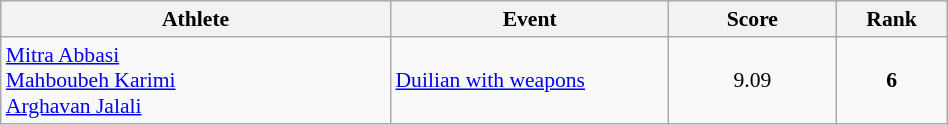<table class="wikitable" width="50%" style="text-align:center; font-size:90%">
<tr>
<th width="35%">Athlete</th>
<th width="25%">Event</th>
<th width="15%">Score</th>
<th width="10%">Rank</th>
</tr>
<tr>
<td align="left"><a href='#'>Mitra Abbasi</a><br><a href='#'>Mahboubeh Karimi</a><br><a href='#'>Arghavan Jalali</a></td>
<td align="left"><a href='#'>Duilian with weapons</a></td>
<td>9.09</td>
<td><strong>6</strong></td>
</tr>
</table>
